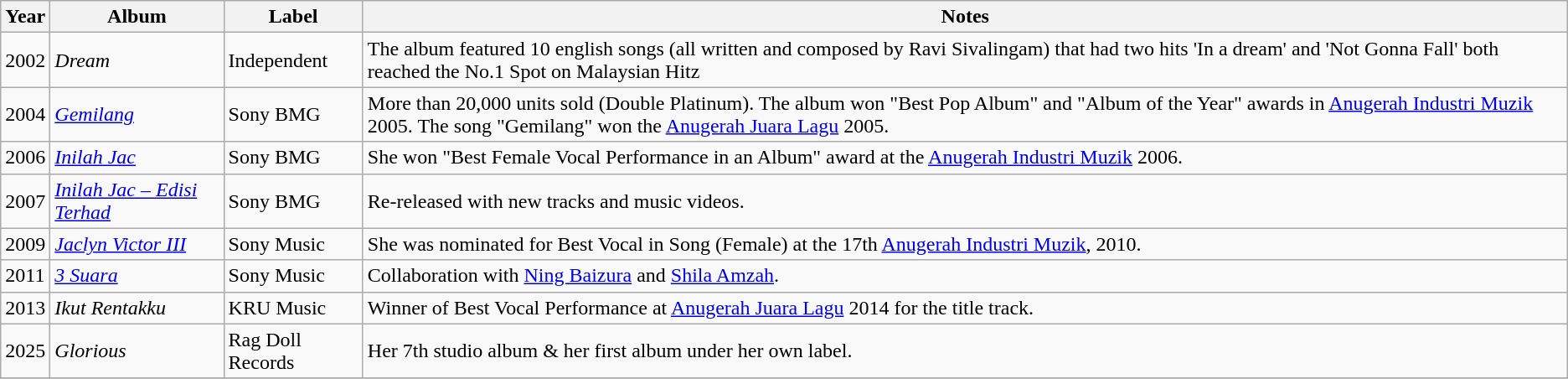<table class="wikitable">
<tr>
<th>Year</th>
<th>Album</th>
<th>Label</th>
<th>Notes</th>
</tr>
<tr>
<td align="left">2002</td>
<td align="left"><em>Dream</em></td>
<td align="left">Independent</td>
<td align="left">The album featured 10 english songs (all written and composed by Ravi Sivalingam) that had two hits 'In a dream' and 'Not Gonna Fall' both reached the No.1 Spot on Malaysian Hitz</td>
</tr>
<tr>
<td align="left">2004</td>
<td align="left"><em><a href='#'>Gemilang</a></em></td>
<td align="left">Sony BMG</td>
<td align="left">More than 20,000 units sold (Double Platinum). The album won "Best Pop Album" and "Album of the Year" awards in <a href='#'>Anugerah Industri Muzik</a> 2005. The song "Gemilang" won the <a href='#'>Anugerah Juara Lagu</a> 2005.</td>
</tr>
<tr>
<td align="left">2006</td>
<td align="left"><em><a href='#'>Inilah Jac</a></em></td>
<td align="left">Sony BMG</td>
<td align="left">She won "Best Female Vocal Performance in an Album" award at the <a href='#'>Anugerah Industri Muzik</a> 2006.</td>
</tr>
<tr>
<td align="left">2007</td>
<td align="left"><em><a href='#'>Inilah Jac – Edisi Terhad</a></em></td>
<td align="left">Sony BMG</td>
<td align="left">Re-released with new tracks and music videos.</td>
</tr>
<tr>
<td align="left">2009</td>
<td align="left"><em><a href='#'>Jaclyn Victor III</a></em></td>
<td align="left">Sony Music</td>
<td align="left">She was nominated for Best Vocal in Song (Female) at the 17th <a href='#'>Anugerah Industri Muzik</a>, 2010.</td>
</tr>
<tr>
<td align="left">2011</td>
<td align="left"><em><a href='#'>3 Suara</a> </em></td>
<td align="left">Sony Music</td>
<td align="left">Collaboration with <a href='#'>Ning Baizura</a> and <a href='#'>Shila Amzah</a>.</td>
</tr>
<tr>
<td align="left">2013</td>
<td align="left"><em>Ikut Rentakku</em></td>
<td align="left">KRU Music</td>
<td align="left">Winner of Best Vocal Performance at <a href='#'>Anugerah Juara Lagu</a> 2014 for the title track.</td>
</tr>
<tr>
<td align="left">2025</td>
<td align="left"><em>Glorious</em></td>
<td align="left">Rag Doll Records</td>
<td align="left">Her 7th studio album & her first album under her own label.</td>
</tr>
<tr>
</tr>
</table>
